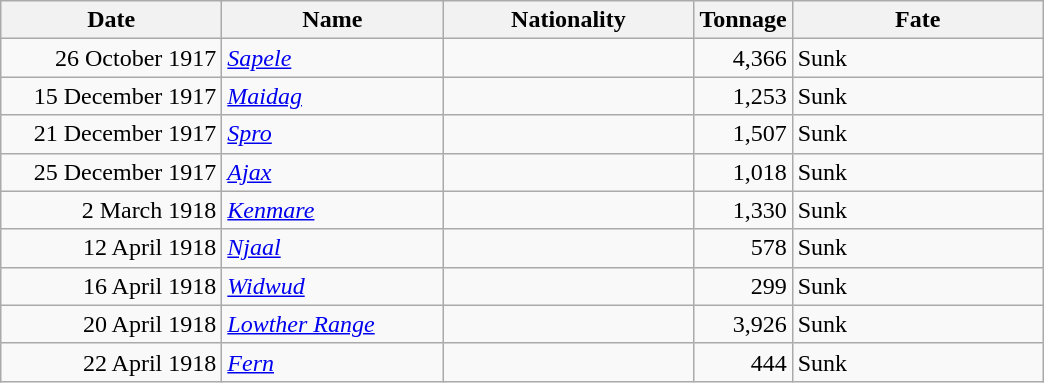<table class="wikitable sortable">
<tr>
<th width="140px">Date</th>
<th width="140px">Name</th>
<th width="160px">Nationality</th>
<th width="25px">Tonnage</th>
<th width="160px">Fate</th>
</tr>
<tr>
<td align="right">26 October 1917</td>
<td align="left"><a href='#'><em>Sapele</em></a></td>
<td align="left"></td>
<td align="right">4,366</td>
<td align="left">Sunk</td>
</tr>
<tr>
<td align="right">15 December 1917</td>
<td align="left"><a href='#'><em>Maidag</em></a></td>
<td align="left"></td>
<td align="right">1,253</td>
<td align="left">Sunk</td>
</tr>
<tr>
<td align="right">21 December 1917</td>
<td align="left"><a href='#'><em>Spro</em></a></td>
<td align="left"></td>
<td align="right">1,507</td>
<td align="left">Sunk</td>
</tr>
<tr>
<td align="right">25 December 1917</td>
<td align="left"><a href='#'><em>Ajax</em></a></td>
<td align="left"></td>
<td align="right">1,018</td>
<td align="left">Sunk</td>
</tr>
<tr>
<td align="right">2 March 1918</td>
<td align="left"><a href='#'><em>Kenmare</em></a></td>
<td align="left"></td>
<td align="right">1,330</td>
<td align="left">Sunk</td>
</tr>
<tr>
<td align="right">12 April 1918</td>
<td align="left"><a href='#'><em>Njaal</em></a></td>
<td align="left"></td>
<td align="right">578</td>
<td align="left">Sunk</td>
</tr>
<tr>
<td align="right">16 April 1918</td>
<td align="left"><a href='#'><em>Widwud</em></a></td>
<td align="left"></td>
<td align="right">299</td>
<td align="left">Sunk</td>
</tr>
<tr>
<td align="right">20 April 1918</td>
<td align="left"><a href='#'><em>Lowther Range</em></a></td>
<td align="left"></td>
<td align="right">3,926</td>
<td align="left">Sunk</td>
</tr>
<tr>
<td align="right">22 April 1918</td>
<td align="left"><a href='#'><em>Fern</em></a></td>
<td align="left"></td>
<td align="right">444</td>
<td align="left">Sunk</td>
</tr>
</table>
